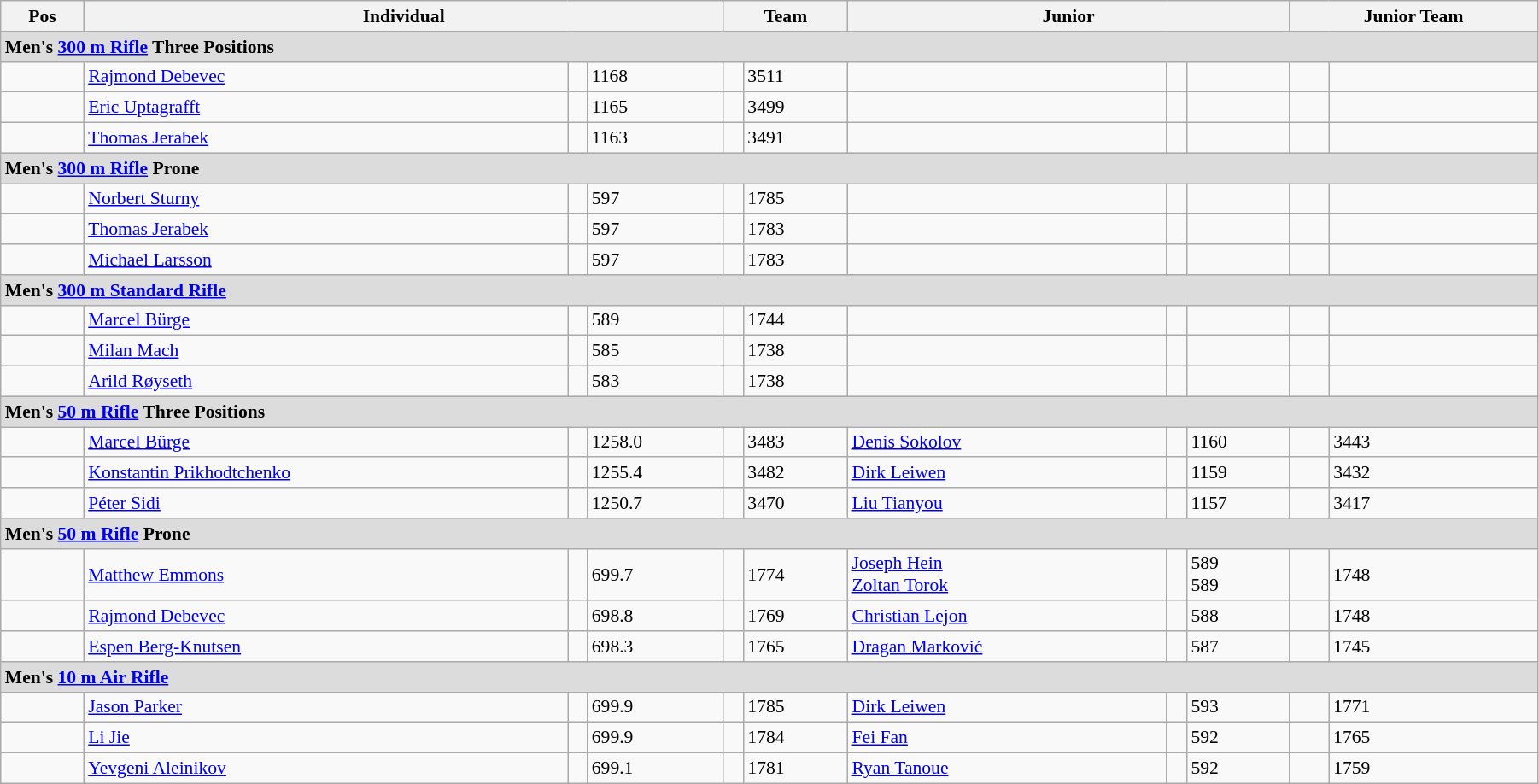<table class=wikitable style="width:95%; font-size: 90%;">
<tr>
<th>Pos</th>
<th colspan=3>Individual</th>
<th colspan=2>Team</th>
<th colspan=3>Junior</th>
<th colspan=3>Junior Team</th>
</tr>
<tr>
<td colspan=11 style="background:#dcdcdc"><strong>Men's <a href='#'>300 m Rifle</a> Three Positions</strong></td>
</tr>
<tr>
<td></td>
<td><a href='#'>Rajmond Debevec</a></td>
<td></td>
<td>1168</td>
<td></td>
<td>3511</td>
<td></td>
<td></td>
<td></td>
<td></td>
<td></td>
</tr>
<tr>
<td></td>
<td><a href='#'>Eric Uptagrafft</a></td>
<td></td>
<td>1165</td>
<td></td>
<td>3499</td>
<td></td>
<td></td>
<td></td>
<td></td>
<td></td>
</tr>
<tr>
<td></td>
<td><a href='#'>Thomas Jerabek</a></td>
<td></td>
<td>1163</td>
<td></td>
<td>3491</td>
<td></td>
<td></td>
<td></td>
<td></td>
<td></td>
</tr>
<tr>
<td colspan=11 style="background:#dcdcdc"><strong>Men's <a href='#'>300 m Rifle</a> Prone</strong></td>
</tr>
<tr>
<td></td>
<td><a href='#'>Norbert Sturny</a></td>
<td></td>
<td>597</td>
<td></td>
<td>1785</td>
<td></td>
<td></td>
<td></td>
<td></td>
<td></td>
</tr>
<tr>
<td></td>
<td><a href='#'>Thomas Jerabek</a></td>
<td></td>
<td>597</td>
<td></td>
<td>1783</td>
<td></td>
<td></td>
<td></td>
<td></td>
<td></td>
</tr>
<tr>
<td></td>
<td><a href='#'>Michael Larsson</a></td>
<td></td>
<td>597</td>
<td></td>
<td>1783</td>
<td></td>
<td></td>
<td></td>
<td></td>
<td></td>
</tr>
<tr>
<td colspan=11 style="background:#dcdcdc"><strong>Men's <a href='#'>300 m Standard Rifle</a></strong></td>
</tr>
<tr>
<td></td>
<td><a href='#'>Marcel Bürge</a></td>
<td></td>
<td>589</td>
<td></td>
<td>1744</td>
<td></td>
<td></td>
<td></td>
<td></td>
<td></td>
</tr>
<tr>
<td></td>
<td><a href='#'>Milan Mach</a></td>
<td></td>
<td>585</td>
<td></td>
<td>1738</td>
<td></td>
<td></td>
<td></td>
<td></td>
<td></td>
</tr>
<tr>
<td></td>
<td><a href='#'>Arild Røyseth</a></td>
<td></td>
<td>583</td>
<td></td>
<td>1738</td>
<td></td>
<td></td>
<td></td>
<td></td>
<td></td>
</tr>
<tr>
<td colspan=11 style="background:#dcdcdc"><strong>Men's <a href='#'>50 m Rifle</a> Three Positions</strong></td>
</tr>
<tr>
<td></td>
<td><a href='#'>Marcel Bürge</a></td>
<td></td>
<td>1258.0</td>
<td></td>
<td>3483</td>
<td><a href='#'>Denis Sokolov</a></td>
<td></td>
<td>1160</td>
<td></td>
<td>3443</td>
</tr>
<tr>
<td></td>
<td><a href='#'>Konstantin Prikhodtchenko</a></td>
<td></td>
<td>1255.4</td>
<td></td>
<td>3482</td>
<td><a href='#'>Dirk Leiwen</a></td>
<td></td>
<td>1159</td>
<td></td>
<td>3432</td>
</tr>
<tr>
<td></td>
<td><a href='#'>Péter Sidi</a></td>
<td></td>
<td>1250.7</td>
<td></td>
<td>3470</td>
<td><a href='#'>Liu Tianyou</a></td>
<td></td>
<td>1157</td>
<td></td>
<td>3417</td>
</tr>
<tr>
<td colspan=11 style="background:#dcdcdc"><strong>Men's <a href='#'>50 m Rifle</a> Prone</strong></td>
</tr>
<tr>
<td></td>
<td><a href='#'>Matthew Emmons</a></td>
<td></td>
<td>699.7</td>
<td></td>
<td>1774</td>
<td><a href='#'>Joseph Hein</a><br><a href='#'>Zoltan Torok</a></td>
<td><br></td>
<td>589<br>589</td>
<td></td>
<td>1748</td>
</tr>
<tr>
<td></td>
<td><a href='#'>Rajmond Debevec</a></td>
<td></td>
<td>698.8</td>
<td></td>
<td>1769</td>
<td><a href='#'>Christian Lejon</a></td>
<td></td>
<td>588</td>
<td></td>
<td>1748</td>
</tr>
<tr>
<td></td>
<td><a href='#'>Espen Berg-Knutsen</a></td>
<td></td>
<td>698.3</td>
<td></td>
<td>1765</td>
<td><a href='#'>Dragan Marković</a></td>
<td></td>
<td>587</td>
<td></td>
<td>1745</td>
</tr>
<tr>
<td colspan=11 style="background:#dcdcdc"><strong>Men's <a href='#'>10 m Air Rifle</a></strong></td>
</tr>
<tr>
<td></td>
<td><a href='#'>Jason Parker</a></td>
<td></td>
<td>699.9</td>
<td></td>
<td>1785</td>
<td><a href='#'>Dirk Leiwen</a></td>
<td></td>
<td>593</td>
<td></td>
<td>1771</td>
</tr>
<tr>
<td></td>
<td><a href='#'>Li Jie</a></td>
<td></td>
<td>699.9</td>
<td></td>
<td>1784</td>
<td><a href='#'>Fei Fan</a></td>
<td></td>
<td>592</td>
<td></td>
<td>1765</td>
</tr>
<tr>
<td></td>
<td><a href='#'>Yevgeni Aleinikov</a></td>
<td></td>
<td>699.1</td>
<td></td>
<td>1781</td>
<td><a href='#'>Ryan Tanoue</a></td>
<td></td>
<td>592</td>
<td></td>
<td>1759</td>
</tr>
</table>
